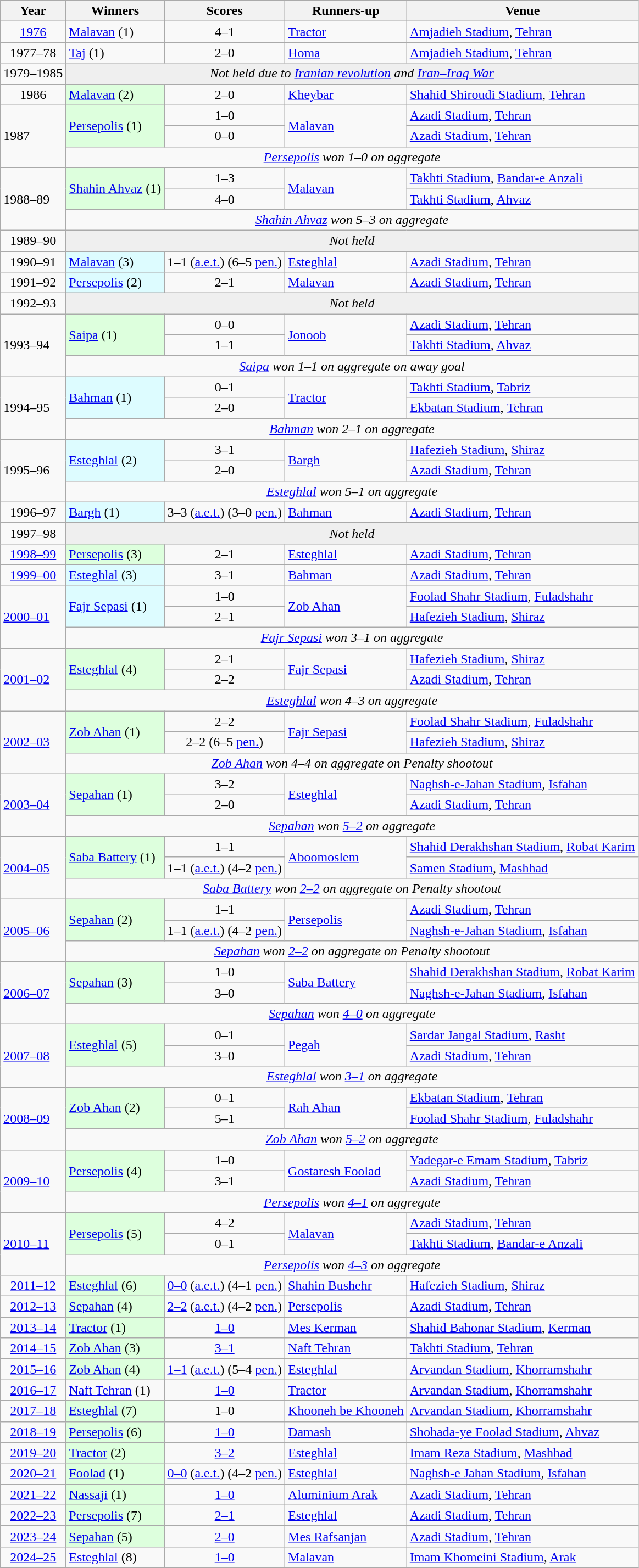<table class="wikitable">
<tr>
<th>Year</th>
<th>Winners</th>
<th>Scores</th>
<th>Runners-up</th>
<th>Venue</th>
</tr>
<tr>
<td align=center><a href='#'>1976</a></td>
<td><a href='#'>Malavan</a> (1)</td>
<td align="center">4–1</td>
<td><a href='#'>Tractor</a></td>
<td><a href='#'>Amjadieh Stadium</a>, <a href='#'>Tehran</a></td>
</tr>
<tr>
<td align=center>1977–78</td>
<td><a href='#'>Taj</a> (1)</td>
<td align="center">2–0</td>
<td><a href='#'>Homa</a></td>
<td><a href='#'>Amjadieh Stadium</a>, <a href='#'>Tehran</a></td>
</tr>
<tr>
<td align=center>1979–1985</td>
<td align=center colspan=5 style= "background:#efefef"><em>Not held due to <a href='#'>Iranian revolution</a> and <a href='#'>Iran–Iraq War</a></em></td>
</tr>
<tr>
<td align=center>1986</td>
<td bgcolor="#DDFFDD"><a href='#'>Malavan</a> (2)</td>
<td align="center">2–0</td>
<td><a href='#'>Kheybar</a></td>
<td><a href='#'>Shahid Shiroudi Stadium</a>, <a href='#'>Tehran</a></td>
</tr>
<tr>
<td rowspan="3">1987</td>
<td bgcolor="#DDFFDD" rowspan="2"><a href='#'>Persepolis</a> (1)</td>
<td align="center">1–0</td>
<td rowspan="2"><a href='#'>Malavan</a></td>
<td><a href='#'>Azadi Stadium</a>, <a href='#'>Tehran</a></td>
</tr>
<tr>
<td align="center">0–0</td>
<td><a href='#'>Azadi Stadium</a>, <a href='#'>Tehran</a></td>
</tr>
<tr>
<td colspan="4" align="center"><em><a href='#'>Persepolis</a> won 1–0 on aggregate</em></td>
</tr>
<tr>
<td rowspan="3">1988–89</td>
<td bgcolor="#DDFFDD"  rowspan="2"><a href='#'>Shahin Ahvaz</a> (1)</td>
<td align="center">1–3</td>
<td rowspan="2"><a href='#'>Malavan</a></td>
<td><a href='#'>Takhti Stadium</a>, <a href='#'>Bandar-e Anzali</a></td>
</tr>
<tr>
<td align="center">4–0</td>
<td><a href='#'>Takhti Stadium</a>, <a href='#'>Ahvaz</a></td>
</tr>
<tr>
<td colspan="4" align="center"><em><a href='#'>Shahin Ahvaz</a> won 5–3 on aggregate</em></td>
</tr>
<tr>
<td align=center>1989–90</td>
<td align=center colspan=5 style= "background:#efefef"><em>Not held</em></td>
</tr>
<tr>
<td align=center>1990–91</td>
<td bgcolor="#DDFCFF"><a href='#'>Malavan</a> (3)</td>
<td align="center">1–1 (<a href='#'>a.e.t.</a>) (6–5 <a href='#'>pen.</a>)</td>
<td><a href='#'>Esteghlal</a></td>
<td><a href='#'>Azadi Stadium</a>, <a href='#'>Tehran</a></td>
</tr>
<tr>
<td align=center>1991–92</td>
<td bgcolor="#DDFCFF"><a href='#'>Persepolis</a> (2)</td>
<td align="center">2–1</td>
<td><a href='#'>Malavan</a></td>
<td><a href='#'>Azadi Stadium</a>, <a href='#'>Tehran</a></td>
</tr>
<tr>
<td align=center>1992–93</td>
<td align=center colspan=5 style= "background:#efefef"><em>Not held</em></td>
</tr>
<tr>
<td rowspan="3">1993–94</td>
<td bgcolor="#DDFFDD" rowspan="2"><a href='#'>Saipa</a> (1)</td>
<td align="center">0–0</td>
<td rowspan="2"><a href='#'>Jonoob</a></td>
<td><a href='#'>Azadi Stadium</a>, <a href='#'>Tehran</a></td>
</tr>
<tr>
<td align="center">1–1</td>
<td><a href='#'>Takhti Stadium</a>, <a href='#'>Ahvaz</a></td>
</tr>
<tr>
<td colspan="4" align="center"><em><a href='#'>Saipa</a> won 1–1 on aggregate on away goal</em></td>
</tr>
<tr>
<td rowspan="3">1994–95</td>
<td bgcolor="#DDFCFF" rowspan="2"><a href='#'>Bahman</a> (1)</td>
<td align="center">0–1</td>
<td rowspan="2"><a href='#'>Tractor</a></td>
<td><a href='#'>Takhti Stadium</a>, <a href='#'>Tabriz</a></td>
</tr>
<tr>
<td align="center">2–0</td>
<td><a href='#'>Ekbatan Stadium</a>, <a href='#'>Tehran</a></td>
</tr>
<tr>
<td colspan="4" align="center"><em><a href='#'>Bahman</a> won 2–1 on aggregate</em></td>
</tr>
<tr>
<td rowspan="3">1995–96</td>
<td bgcolor="#DDFCFF" rowspan="2"><a href='#'>Esteghlal</a> (2)</td>
<td align="center">3–1</td>
<td rowspan="2"><a href='#'>Bargh</a></td>
<td><a href='#'>Hafezieh Stadium</a>, <a href='#'>Shiraz</a></td>
</tr>
<tr>
<td align="center">2–0</td>
<td><a href='#'>Azadi Stadium</a>, <a href='#'>Tehran</a></td>
</tr>
<tr>
<td colspan="4" align="center"><em><a href='#'>Esteghlal</a> won 5–1 on aggregate</em></td>
</tr>
<tr>
<td align=center>1996–97</td>
<td bgcolor="#DDFCFF"><a href='#'>Bargh</a> (1)</td>
<td align="center">3–3 (<a href='#'>a.e.t.</a>) (3–0 <a href='#'>pen.</a>)</td>
<td><a href='#'>Bahman</a></td>
<td><a href='#'>Azadi Stadium</a>, <a href='#'>Tehran</a></td>
</tr>
<tr>
<td align=center>1997–98</td>
<td align=center colspan=5 style= "background:#efefef"><em>Not held</em></td>
</tr>
<tr>
<td align=center><a href='#'>1998–99</a></td>
<td bgcolor="#DDFFDD"><a href='#'>Persepolis</a> (3)</td>
<td align="center">2–1</td>
<td><a href='#'>Esteghlal</a></td>
<td><a href='#'>Azadi Stadium</a>, <a href='#'>Tehran</a></td>
</tr>
<tr>
<td align=center><a href='#'>1999–00</a></td>
<td bgcolor="#DDFCFF"><a href='#'>Esteghlal</a> (3)</td>
<td align="center">3–1</td>
<td><a href='#'>Bahman</a></td>
<td><a href='#'>Azadi Stadium</a>, <a href='#'>Tehran</a></td>
</tr>
<tr>
<td rowspan="3"><a href='#'>2000–01</a></td>
<td bgcolor="#DDFCFF" rowspan="2"><a href='#'>Fajr Sepasi</a> (1)</td>
<td align="center">1–0</td>
<td rowspan="2"><a href='#'>Zob Ahan</a></td>
<td><a href='#'>Foolad Shahr Stadium</a>, <a href='#'>Fuladshahr</a></td>
</tr>
<tr>
<td align="center">2–1</td>
<td><a href='#'>Hafezieh Stadium</a>, <a href='#'>Shiraz</a></td>
</tr>
<tr>
<td colspan="4" align="center"><em><a href='#'>Fajr Sepasi</a> won 3–1 on aggregate</em></td>
</tr>
<tr>
<td rowspan="3"><a href='#'>2001–02</a></td>
<td bgcolor="#DDFFDD" rowspan="2"><a href='#'>Esteghlal</a> (4)</td>
<td align="center">2–1</td>
<td rowspan="2"><a href='#'>Fajr Sepasi</a></td>
<td><a href='#'>Hafezieh Stadium</a>, <a href='#'>Shiraz</a></td>
</tr>
<tr>
<td align="center">2–2</td>
<td><a href='#'>Azadi Stadium</a>, <a href='#'>Tehran</a></td>
</tr>
<tr>
<td colspan="4" align="center"><em><a href='#'>Esteghlal</a> won 4–3 on aggregate</em></td>
</tr>
<tr>
<td rowspan="3"><a href='#'>2002–03</a></td>
<td bgcolor="#DDFFDD" rowspan="2"><a href='#'>Zob Ahan</a> (1)</td>
<td align="center">2–2</td>
<td rowspan="2"><a href='#'>Fajr Sepasi</a></td>
<td><a href='#'>Foolad Shahr Stadium</a>, <a href='#'>Fuladshahr</a></td>
</tr>
<tr>
<td align="center">2–2 (6–5 <a href='#'>pen.</a>)</td>
<td><a href='#'>Hafezieh Stadium</a>, <a href='#'>Shiraz</a></td>
</tr>
<tr>
<td colspan="4" align="center"><em><a href='#'>Zob Ahan</a> won 4–4 on aggregate on Penalty shootout</em></td>
</tr>
<tr>
<td rowspan="3"><a href='#'>2003–04</a></td>
<td bgcolor="#DDFFDD" rowspan="2"><a href='#'>Sepahan</a> (1)</td>
<td align="center">3–2</td>
<td rowspan="2"><a href='#'>Esteghlal</a></td>
<td><a href='#'>Naghsh-e-Jahan Stadium</a>, <a href='#'>Isfahan</a></td>
</tr>
<tr>
<td align="center">2–0</td>
<td><a href='#'>Azadi Stadium</a>, <a href='#'>Tehran</a></td>
</tr>
<tr>
<td colspan="4" align="center"><em><a href='#'>Sepahan</a> won <a href='#'>5–2</a> on aggregate</em></td>
</tr>
<tr>
<td rowspan="3"><a href='#'>2004–05</a></td>
<td bgcolor="#DDFFDD" rowspan="2"><a href='#'>Saba Battery</a> (1)</td>
<td align="center">1–1</td>
<td rowspan="2"><a href='#'>Aboomoslem</a></td>
<td><a href='#'>Shahid Derakhshan Stadium</a>, <a href='#'>Robat Karim</a></td>
</tr>
<tr>
<td align="center">1–1 (<a href='#'>a.e.t.</a>) (4–2 <a href='#'>pen.</a>)</td>
<td><a href='#'>Samen Stadium</a>, <a href='#'>Mashhad</a></td>
</tr>
<tr>
<td colspan="4" align="center"><em><a href='#'>Saba Battery</a> won <a href='#'>2–2</a> on aggregate on Penalty shootout</em></td>
</tr>
<tr>
<td rowspan="3"><a href='#'>2005–06</a></td>
<td bgcolor="#DDFFDD" rowspan="2"><a href='#'>Sepahan</a> (2)</td>
<td align="center">1–1</td>
<td rowspan="2"><a href='#'>Persepolis</a></td>
<td><a href='#'>Azadi Stadium</a>, <a href='#'>Tehran</a></td>
</tr>
<tr>
<td align="center">1–1 (<a href='#'>a.e.t.</a>) (4–2 <a href='#'>pen.</a>)</td>
<td><a href='#'>Naghsh-e-Jahan Stadium</a>, <a href='#'>Isfahan</a></td>
</tr>
<tr>
<td colspan="4" align="center"><em><a href='#'>Sepahan</a> won <a href='#'>2–2</a> on aggregate on Penalty shootout</em></td>
</tr>
<tr>
<td rowspan="3"><a href='#'>2006–07</a></td>
<td bgcolor="#DDFFDD" rowspan="2"><a href='#'>Sepahan</a> (3)</td>
<td align="center">1–0</td>
<td rowspan="2"><a href='#'>Saba Battery</a></td>
<td><a href='#'>Shahid Derakhshan Stadium</a>, <a href='#'>Robat Karim</a></td>
</tr>
<tr>
<td align="center">3–0</td>
<td><a href='#'>Naghsh-e-Jahan Stadium</a>, <a href='#'>Isfahan</a></td>
</tr>
<tr>
<td colspan="4" align="center"><em><a href='#'>Sepahan</a> won <a href='#'>4–0</a> on aggregate</em></td>
</tr>
<tr>
<td rowspan="3"><a href='#'>2007–08</a></td>
<td bgcolor="#DDFFDD" rowspan="2"><a href='#'>Esteghlal</a> (5)</td>
<td align="center">0–1</td>
<td rowspan="2"><a href='#'>Pegah</a></td>
<td><a href='#'>Sardar Jangal Stadium</a>, <a href='#'>Rasht</a></td>
</tr>
<tr>
<td align="center">3–0</td>
<td><a href='#'>Azadi Stadium</a>, <a href='#'>Tehran</a></td>
</tr>
<tr>
<td colspan="4" align="center"><em><a href='#'>Esteghlal</a> won <a href='#'>3–1</a> on aggregate</em></td>
</tr>
<tr>
<td rowspan="3"><a href='#'>2008–09</a></td>
<td bgcolor="#DDFFDD" rowspan="2"><a href='#'>Zob Ahan</a> (2)</td>
<td align="center">0–1</td>
<td rowspan="2"><a href='#'>Rah Ahan</a></td>
<td><a href='#'>Ekbatan Stadium</a>, <a href='#'>Tehran</a></td>
</tr>
<tr>
<td align="center">5–1</td>
<td><a href='#'>Foolad Shahr Stadium</a>, <a href='#'>Fuladshahr</a></td>
</tr>
<tr>
<td colspan="4" align="center"><em><a href='#'>Zob Ahan</a> won <a href='#'>5–2</a> on aggregate</em></td>
</tr>
<tr>
<td rowspan="3"><a href='#'>2009–10</a></td>
<td bgcolor="#DDFFDD" rowspan="2"><a href='#'>Persepolis</a> (4)</td>
<td align="center">1–0</td>
<td rowspan="2"><a href='#'>Gostaresh Foolad</a></td>
<td><a href='#'>Yadegar-e Emam Stadium</a>, <a href='#'>Tabriz</a></td>
</tr>
<tr>
<td align="center">3–1</td>
<td><a href='#'>Azadi Stadium</a>, <a href='#'>Tehran</a></td>
</tr>
<tr>
<td colspan="4" align="center"><em><a href='#'>Persepolis</a> won <a href='#'>4–1</a> on aggregate</em></td>
</tr>
<tr>
<td rowspan="3"><a href='#'>2010–11</a></td>
<td bgcolor="#DDFFDD" rowspan="2"><a href='#'>Persepolis</a> (5)</td>
<td align="center">4–2</td>
<td rowspan="2"><a href='#'>Malavan</a></td>
<td><a href='#'>Azadi Stadium</a>, <a href='#'>Tehran</a></td>
</tr>
<tr>
<td align="center">0–1</td>
<td><a href='#'>Takhti Stadium</a>, <a href='#'>Bandar-e Anzali</a></td>
</tr>
<tr>
<td colspan="4" align="center"><em><a href='#'>Persepolis</a> won <a href='#'>4–3</a> on aggregate</em></td>
</tr>
<tr>
<td align=center><a href='#'>2011–12</a></td>
<td bgcolor="#DDFFDD"><a href='#'>Esteghlal</a> (6)</td>
<td align="center"><a href='#'>0–0</a> (<a href='#'>a.e.t.</a>) (4–1 <a href='#'>pen.</a>)</td>
<td><a href='#'>Shahin Bushehr</a></td>
<td><a href='#'>Hafezieh Stadium</a>, <a href='#'>Shiraz</a></td>
</tr>
<tr>
<td align=center><a href='#'>2012–13</a></td>
<td bgcolor="#DDFFDD"><a href='#'>Sepahan</a> (4)</td>
<td align="center"><a href='#'>2–2</a> (<a href='#'>a.e.t.</a>) (4–2 <a href='#'>pen.</a>)</td>
<td><a href='#'>Persepolis</a></td>
<td><a href='#'>Azadi Stadium</a>, <a href='#'>Tehran</a></td>
</tr>
<tr>
<td align=center><a href='#'>2013–14</a></td>
<td bgcolor="#DDFFDD"><a href='#'>Tractor</a> (1)</td>
<td align="center"><a href='#'>1–0</a></td>
<td><a href='#'>Mes Kerman</a></td>
<td><a href='#'>Shahid Bahonar Stadium</a>, <a href='#'>Kerman</a></td>
</tr>
<tr>
<td align=center><a href='#'>2014–15</a></td>
<td bgcolor="#DDFFDD"><a href='#'>Zob Ahan</a> (3)</td>
<td align="center"><a href='#'>3–1</a></td>
<td><a href='#'>Naft Tehran</a></td>
<td><a href='#'>Takhti Stadium</a>, <a href='#'>Tehran</a></td>
</tr>
<tr>
<td align=center><a href='#'>2015–16</a></td>
<td bgcolor="#DDFFDD"><a href='#'>Zob Ahan</a> (4)</td>
<td align="center"><a href='#'>1–1</a> (<a href='#'>a.e.t.</a>) (5–4 <a href='#'>pen.</a>)</td>
<td><a href='#'>Esteghlal</a></td>
<td><a href='#'>Arvandan Stadium</a>, <a href='#'>Khorramshahr</a></td>
</tr>
<tr>
<td align=center><a href='#'>2016–17</a></td>
<td><a href='#'>Naft Tehran</a> (1)</td>
<td align="center"><a href='#'>1–0</a></td>
<td><a href='#'>Tractor</a></td>
<td><a href='#'>Arvandan Stadium</a>, <a href='#'>Khorramshahr</a></td>
</tr>
<tr>
<td align=center><a href='#'>2017–18</a></td>
<td bgcolor="#DDFFDD"><a href='#'>Esteghlal</a> (7)</td>
<td align="center">1–0</td>
<td><a href='#'>Khooneh be Khooneh</a></td>
<td><a href='#'>Arvandan Stadium</a>, <a href='#'>Khorramshahr</a></td>
</tr>
<tr>
<td align=center><a href='#'>2018–19</a></td>
<td bgcolor="#DDFFDD"><a href='#'>Persepolis</a> (6)</td>
<td align="center"><a href='#'>1–0</a></td>
<td><a href='#'>Damash</a></td>
<td><a href='#'>Shohada-ye Foolad Stadium</a>, <a href='#'>Ahvaz</a></td>
</tr>
<tr>
<td align=center><a href='#'>2019–20</a></td>
<td bgcolor="#DDFFDD"><a href='#'>Tractor</a> (2)</td>
<td align="center"><a href='#'>3–2</a></td>
<td><a href='#'>Esteghlal</a></td>
<td><a href='#'>Imam Reza Stadium</a>, <a href='#'>Mashhad</a></td>
</tr>
<tr>
<td align=center><a href='#'>2020–21</a></td>
<td bgcolor="#DDFFDD"><a href='#'>Foolad</a> (1)</td>
<td align="center"><a href='#'>0–0</a> (<a href='#'>a.e.t.</a>) (4–2 <a href='#'>pen.</a>)</td>
<td><a href='#'>Esteghlal</a></td>
<td><a href='#'>Naghsh-e Jahan Stadium</a>, <a href='#'>Isfahan</a></td>
</tr>
<tr>
<td align=center><a href='#'>2021–22</a></td>
<td bgcolor="#DDFFDD"><a href='#'>Nassaji</a> (1)</td>
<td align="center"><a href='#'>1–0</a></td>
<td><a href='#'>Aluminium Arak</a></td>
<td><a href='#'>Azadi Stadium</a>, <a href='#'>Tehran</a></td>
</tr>
<tr>
<td align=center><a href='#'>2022–23</a></td>
<td bgcolor="#DDFFDD"><a href='#'>Persepolis</a> (7)</td>
<td align="center"><a href='#'>2–1</a></td>
<td><a href='#'>Esteghlal</a></td>
<td><a href='#'>Azadi Stadium</a>, <a href='#'>Tehran</a></td>
</tr>
<tr>
<td align=center><a href='#'>2023–24</a></td>
<td bgcolor="#DDFFDD"><a href='#'>Sepahan</a> (5)</td>
<td align="center"><a href='#'>2–0</a></td>
<td><a href='#'>Mes Rafsanjan</a></td>
<td><a href='#'>Azadi Stadium</a>, <a href='#'>Tehran</a></td>
</tr>
<tr>
<td align=center><a href='#'>2024–25</a></td>
<td><a href='#'>Esteghlal</a> (8)</td>
<td align="center"><a href='#'>1–0</a></td>
<td><a href='#'>Malavan</a></td>
<td><a href='#'>Imam Khomeini Stadium</a>, <a href='#'>Arak</a></td>
</tr>
</table>
